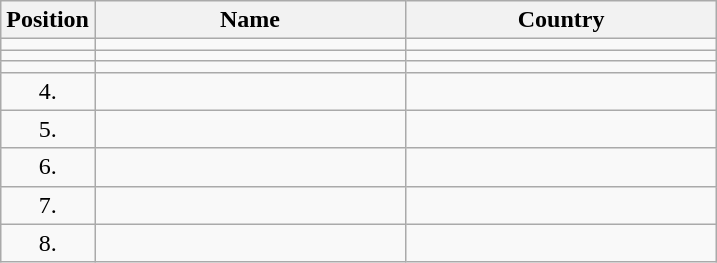<table class="wikitable">
<tr>
<th width="20">Position</th>
<th width="200">Name</th>
<th width="200">Country</th>
</tr>
<tr>
<td align="center"></td>
<td></td>
<td></td>
</tr>
<tr>
<td align="center"></td>
<td></td>
<td></td>
</tr>
<tr>
<td align="center"></td>
<td></td>
<td></td>
</tr>
<tr>
<td align="center">4.</td>
<td></td>
<td></td>
</tr>
<tr>
<td align="center">5.</td>
<td></td>
<td></td>
</tr>
<tr>
<td align="center">6.</td>
<td></td>
<td></td>
</tr>
<tr>
<td align="center">7.</td>
<td></td>
<td></td>
</tr>
<tr>
<td align="center">8.</td>
<td></td>
<td></td>
</tr>
</table>
